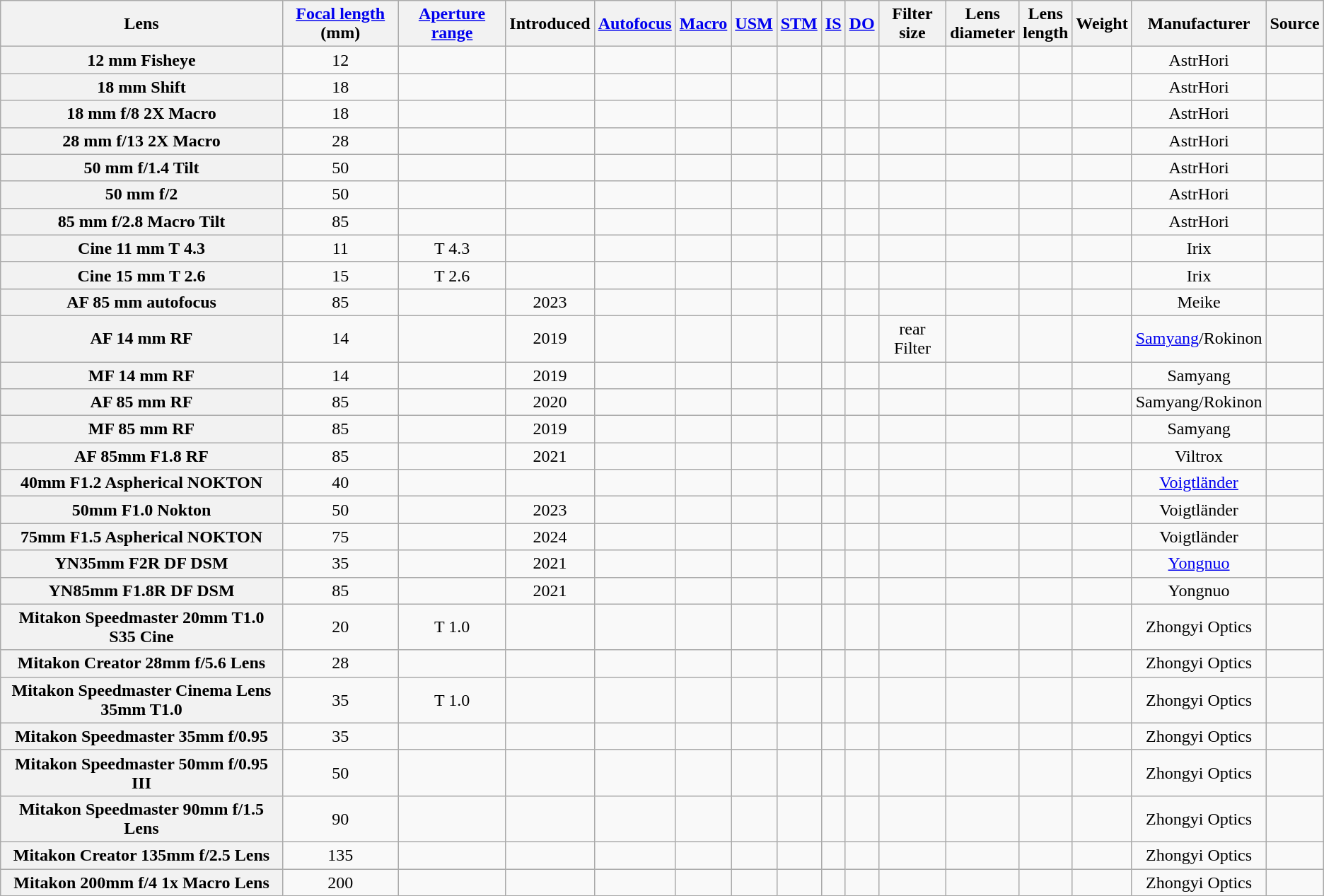<table class="wikitable sortable plainrowheaders" style="text-align:center">
<tr>
<th scope="col">Lens</th>
<th scope="col"><a href='#'>Focal length</a> (mm)</th>
<th scope="col"><a href='#'>Aperture range</a></th>
<th scope="col">Introduced</th>
<th scope="col"><a href='#'>Autofocus</a></th>
<th scope="col"><a href='#'>Macro</a></th>
<th scope="col"><a href='#'>USM</a></th>
<th scope="col"><a href='#'>STM</a></th>
<th scope="col"><a href='#'>IS</a></th>
<th scope="col"><a href='#'>DO</a></th>
<th scope="col">Filter<br>size</th>
<th scope="col">Lens<br>diameter</th>
<th scope="col">Lens<br>length</th>
<th scope="col">Weight</th>
<th scope="col">Manufacturer</th>
<th scope="col">Source</th>
</tr>
<tr>
<th scope="row">12 mm  Fisheye</th>
<td>12</td>
<td data-sort-value="2.8"></td>
<td></td>
<td></td>
<td></td>
<td></td>
<td></td>
<td></td>
<td></td>
<td></td>
<td></td>
<td></td>
<td></td>
<td>AstrHori</td>
<td></td>
</tr>
<tr>
<th scope="row">18 mm  Shift</th>
<td>18</td>
<td data-sort-value="8"></td>
<td></td>
<td></td>
<td></td>
<td></td>
<td></td>
<td></td>
<td></td>
<td></td>
<td></td>
<td></td>
<td></td>
<td>AstrHori</td>
<td></td>
</tr>
<tr>
<th scope="row">18 mm f/8 2X Macro</th>
<td>18</td>
<td data-sort-value="8"></td>
<td></td>
<td></td>
<td></td>
<td></td>
<td></td>
<td></td>
<td></td>
<td></td>
<td></td>
<td></td>
<td></td>
<td>AstrHori</td>
<td></td>
</tr>
<tr>
<th scope="row">28 mm f/13 2X Macro</th>
<td>28</td>
<td data-sort-value="13"></td>
<td></td>
<td></td>
<td></td>
<td></td>
<td></td>
<td></td>
<td></td>
<td></td>
<td></td>
<td></td>
<td></td>
<td>AstrHori</td>
<td></td>
</tr>
<tr>
<th scope="row">50 mm f/1.4 Tilt</th>
<td>50</td>
<td data-sort-value="1.4"></td>
<td></td>
<td></td>
<td></td>
<td></td>
<td></td>
<td></td>
<td></td>
<td></td>
<td></td>
<td></td>
<td></td>
<td>AstrHori</td>
<td></td>
</tr>
<tr>
<th scope="row">50 mm f/2</th>
<td>50</td>
<td data-sort-value="2.0"></td>
<td></td>
<td></td>
<td></td>
<td></td>
<td></td>
<td></td>
<td></td>
<td></td>
<td></td>
<td></td>
<td></td>
<td>AstrHori</td>
<td></td>
</tr>
<tr>
<th scope="row">85 mm f/2.8 Macro Tilt</th>
<td>85</td>
<td data-sort-value="2.8"></td>
<td></td>
<td></td>
<td></td>
<td></td>
<td></td>
<td></td>
<td></td>
<td></td>
<td></td>
<td></td>
<td></td>
<td>AstrHori</td>
<td></td>
</tr>
<tr>
<th scope="row">Cine 11 mm T 4.3</th>
<td>11</td>
<td data-sort-value="4.3">T 4.3</td>
<td></td>
<td></td>
<td></td>
<td></td>
<td></td>
<td></td>
<td></td>
<td></td>
<td></td>
<td></td>
<td></td>
<td>Irix</td>
<td></td>
</tr>
<tr>
<th scope="row">Cine 15 mm T 2.6</th>
<td>15</td>
<td data-sort-value="2.6">T 2.6</td>
<td></td>
<td></td>
<td></td>
<td></td>
<td></td>
<td></td>
<td></td>
<td></td>
<td></td>
<td></td>
<td></td>
<td>Irix</td>
<td></td>
</tr>
<tr>
<th scope="row">AF 85 mm  autofocus</th>
<td>85</td>
<td data-sort-value="1.4"></td>
<td>2023</td>
<td></td>
<td></td>
<td></td>
<td></td>
<td></td>
<td></td>
<td></td>
<td></td>
<td></td>
<td></td>
<td>Meike</td>
<td></td>
</tr>
<tr>
<th scope="row">AF 14 mm  RF</th>
<td>14</td>
<td data-sort-value="2.8"></td>
<td>2019</td>
<td></td>
<td></td>
<td></td>
<td></td>
<td></td>
<td></td>
<td>rear Filter</td>
<td></td>
<td></td>
<td></td>
<td><a href='#'>Samyang</a>/Rokinon</td>
<td></td>
</tr>
<tr>
<th scope="row">MF 14 mm  RF</th>
<td>14</td>
<td data-sort-value="2.8"></td>
<td>2019</td>
<td></td>
<td></td>
<td></td>
<td></td>
<td></td>
<td></td>
<td></td>
<td></td>
<td></td>
<td></td>
<td>Samyang</td>
<td></td>
</tr>
<tr>
<th scope="row">AF 85 mm  RF</th>
<td>85</td>
<td data-sort-value="1.4"></td>
<td>2020</td>
<td></td>
<td></td>
<td></td>
<td></td>
<td></td>
<td></td>
<td></td>
<td></td>
<td></td>
<td></td>
<td>Samyang/Rokinon</td>
<td></td>
</tr>
<tr>
<th scope="row">MF 85 mm  RF</th>
<td>85</td>
<td data-sort-value="1.4"></td>
<td>2019</td>
<td></td>
<td></td>
<td></td>
<td></td>
<td></td>
<td></td>
<td></td>
<td></td>
<td></td>
<td></td>
<td>Samyang</td>
<td></td>
</tr>
<tr>
<th scope="row">AF 85mm F1.8 RF</th>
<td>85</td>
<td data-sort-value="1.8"></td>
<td>2021</td>
<td></td>
<td></td>
<td></td>
<td></td>
<td></td>
<td></td>
<td></td>
<td></td>
<td></td>
<td></td>
<td>Viltrox</td>
<td></td>
</tr>
<tr>
<th scope="row">40mm F1.2 Aspherical NOKTON</th>
<td>40</td>
<td data-sort-value="1.2"></td>
<td></td>
<td></td>
<td></td>
<td></td>
<td></td>
<td></td>
<td></td>
<td></td>
<td></td>
<td></td>
<td></td>
<td><a href='#'>Voigtländer</a></td>
<td></td>
</tr>
<tr>
<th scope="row">50mm F1.0 Nokton</th>
<td>50</td>
<td data-sort-value="1.0"></td>
<td>2023</td>
<td></td>
<td></td>
<td></td>
<td></td>
<td></td>
<td></td>
<td></td>
<td></td>
<td></td>
<td></td>
<td>Voigtländer</td>
<td></td>
</tr>
<tr>
<th scope="row">75mm F1.5 Aspherical NOKTON</th>
<td>75</td>
<td data-sort-value="1.5"></td>
<td>2024</td>
<td></td>
<td></td>
<td></td>
<td></td>
<td></td>
<td></td>
<td></td>
<td></td>
<td></td>
<td></td>
<td>Voigtländer</td>
<td></td>
</tr>
<tr>
<th scope="row">YN35mm F2R DF DSM</th>
<td>35</td>
<td data-sort-value="2.0"></td>
<td>2021</td>
<td></td>
<td></td>
<td></td>
<td></td>
<td></td>
<td></td>
<td></td>
<td></td>
<td></td>
<td></td>
<td><a href='#'>Yongnuo</a></td>
<td></td>
</tr>
<tr>
<th scope="row">YN85mm F1.8R DF DSM</th>
<td>85</td>
<td data-sort-value="1.8"></td>
<td>2021</td>
<td></td>
<td></td>
<td></td>
<td></td>
<td></td>
<td></td>
<td></td>
<td></td>
<td></td>
<td></td>
<td>Yongnuo</td>
<td></td>
</tr>
<tr>
<th scope="row">Mitakon Speedmaster 20mm T1.0 S35 Cine</th>
<td>20</td>
<td data-sort-value="1.0">T 1.0</td>
<td></td>
<td></td>
<td></td>
<td></td>
<td></td>
<td></td>
<td></td>
<td></td>
<td></td>
<td></td>
<td></td>
<td>Zhongyi Optics</td>
<td></td>
</tr>
<tr>
<th scope="row">Mitakon Creator 28mm f/5.6 Lens</th>
<td>28</td>
<td data-sort-value="5.6"></td>
<td></td>
<td></td>
<td></td>
<td></td>
<td></td>
<td></td>
<td></td>
<td></td>
<td></td>
<td></td>
<td></td>
<td>Zhongyi Optics</td>
<td></td>
</tr>
<tr>
<th scope="row">Mitakon Speedmaster Cinema Lens 35mm T1.0</th>
<td>35</td>
<td data-sort-value="1.0">T 1.0</td>
<td></td>
<td></td>
<td></td>
<td></td>
<td></td>
<td></td>
<td></td>
<td></td>
<td></td>
<td></td>
<td></td>
<td>Zhongyi Optics</td>
<td></td>
</tr>
<tr>
<th scope="row">Mitakon Speedmaster 35mm f/0.95</th>
<td>35</td>
<td data-sort-value="0.95"></td>
<td></td>
<td></td>
<td></td>
<td></td>
<td></td>
<td></td>
<td></td>
<td></td>
<td></td>
<td></td>
<td></td>
<td>Zhongyi Optics</td>
<td></td>
</tr>
<tr>
<th scope="row">Mitakon Speedmaster 50mm f/0.95 III</th>
<td>50</td>
<td data-sort-value="0.95"></td>
<td></td>
<td></td>
<td></td>
<td></td>
<td></td>
<td></td>
<td></td>
<td></td>
<td></td>
<td></td>
<td></td>
<td>Zhongyi Optics</td>
<td></td>
</tr>
<tr>
<th scope="row">Mitakon Speedmaster 90mm f/1.5 Lens</th>
<td>90</td>
<td data-sort-value="1.5"></td>
<td></td>
<td></td>
<td></td>
<td></td>
<td></td>
<td></td>
<td></td>
<td></td>
<td></td>
<td></td>
<td></td>
<td>Zhongyi Optics</td>
<td></td>
</tr>
<tr>
<th scope="row">Mitakon Creator 135mm f/2.5 Lens</th>
<td>135</td>
<td data-sort-value="2.5"></td>
<td></td>
<td></td>
<td></td>
<td></td>
<td></td>
<td></td>
<td></td>
<td></td>
<td></td>
<td></td>
<td></td>
<td>Zhongyi Optics</td>
<td></td>
</tr>
<tr>
<th scope="row">Mitakon 200mm f/4 1x Macro Lens</th>
<td>200</td>
<td data-sort-value="4.0"></td>
<td></td>
<td></td>
<td></td>
<td></td>
<td></td>
<td></td>
<td></td>
<td></td>
<td></td>
<td></td>
<td></td>
<td>Zhongyi Optics</td>
<td></td>
</tr>
</table>
